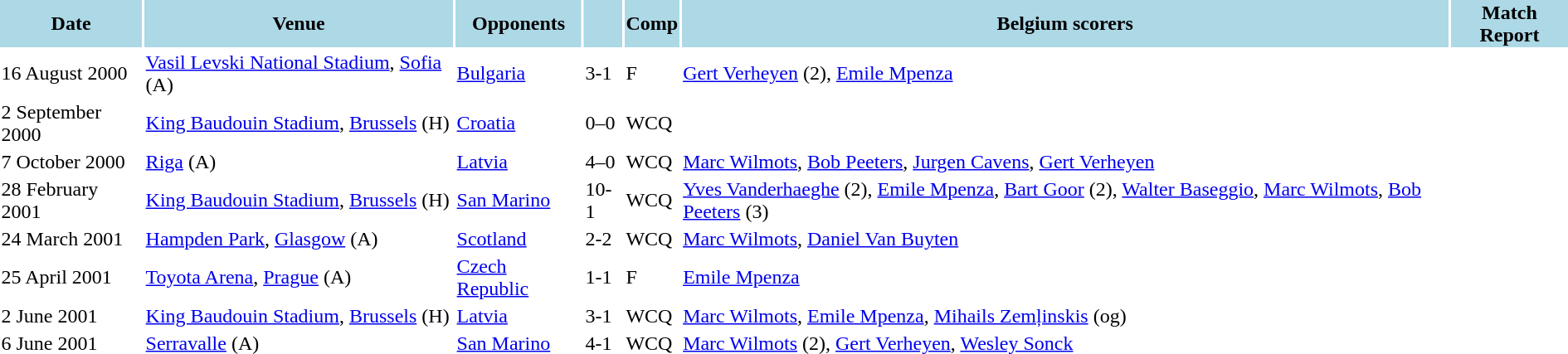<table>
<tr>
<th style="background: lightblue;">Date</th>
<th style="background: lightblue;">Venue</th>
<th style="background: lightblue;">Opponents</th>
<th style="background: lightblue;" align=center></th>
<th style="background: lightblue;" align=center>Comp</th>
<th style="background: lightblue;">Belgium scorers</th>
<th style="background: lightblue;">Match Report</th>
</tr>
<tr>
<td>16 August 2000</td>
<td><a href='#'>Vasil Levski National Stadium</a>, <a href='#'>Sofia</a> (A)</td>
<td><a href='#'>Bulgaria</a></td>
<td>3-1</td>
<td>F</td>
<td><a href='#'>Gert Verheyen</a> (2), <a href='#'>Emile Mpenza</a></td>
<td></td>
</tr>
<tr>
<td>2 September 2000</td>
<td><a href='#'>King Baudouin Stadium</a>, <a href='#'>Brussels</a> (H)</td>
<td><a href='#'>Croatia</a></td>
<td>0–0</td>
<td>WCQ</td>
<td></td>
<td></td>
</tr>
<tr>
<td>7 October 2000</td>
<td><a href='#'>Riga</a> (A)</td>
<td><a href='#'>Latvia</a></td>
<td>4–0</td>
<td>WCQ</td>
<td><a href='#'>Marc Wilmots</a>, <a href='#'>Bob Peeters</a>, <a href='#'>Jurgen Cavens</a>, <a href='#'>Gert Verheyen</a></td>
<td></td>
</tr>
<tr>
<td>28 February 2001</td>
<td><a href='#'>King Baudouin Stadium</a>, <a href='#'>Brussels</a> (H)</td>
<td><a href='#'>San Marino</a></td>
<td>10-1</td>
<td>WCQ</td>
<td><a href='#'>Yves Vanderhaeghe</a> (2), <a href='#'>Emile Mpenza</a>, <a href='#'>Bart Goor</a> (2), <a href='#'>Walter Baseggio</a>, <a href='#'>Marc Wilmots</a>, <a href='#'>Bob Peeters</a> (3)</td>
<td></td>
</tr>
<tr>
<td>24 March 2001</td>
<td><a href='#'>Hampden Park</a>, <a href='#'>Glasgow</a> (A)</td>
<td><a href='#'>Scotland</a></td>
<td>2-2</td>
<td>WCQ</td>
<td><a href='#'>Marc Wilmots</a>, <a href='#'>Daniel Van Buyten</a></td>
<td></td>
</tr>
<tr>
<td>25 April 2001</td>
<td><a href='#'>Toyota Arena</a>, <a href='#'>Prague</a> (A)</td>
<td><a href='#'>Czech Republic</a></td>
<td>1-1</td>
<td>F</td>
<td><a href='#'>Emile Mpenza</a></td>
<td></td>
</tr>
<tr>
<td>2 June 2001</td>
<td><a href='#'>King Baudouin Stadium</a>, <a href='#'>Brussels</a> (H)</td>
<td><a href='#'>Latvia</a></td>
<td>3-1</td>
<td>WCQ</td>
<td><a href='#'>Marc Wilmots</a>, <a href='#'>Emile Mpenza</a>, <a href='#'>Mihails Zemļinskis</a> (og)</td>
<td></td>
</tr>
<tr>
<td>6 June 2001</td>
<td><a href='#'>Serravalle</a> (A)</td>
<td><a href='#'>San Marino</a></td>
<td>4-1</td>
<td>WCQ</td>
<td><a href='#'>Marc Wilmots</a> (2), <a href='#'>Gert Verheyen</a>, <a href='#'>Wesley Sonck</a></td>
<td></td>
</tr>
</table>
